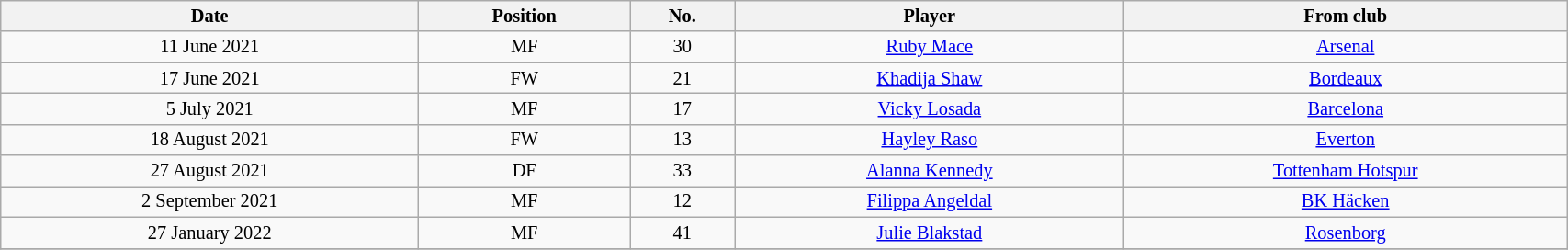<table class="wikitable sortable" style="width:90%; text-align:center; font-size:85%; text-align:centre;">
<tr>
<th>Date</th>
<th>Position</th>
<th>No.</th>
<th>Player</th>
<th>From club</th>
</tr>
<tr>
<td>11 June 2021</td>
<td>MF</td>
<td>30</td>
<td> <a href='#'>Ruby Mace</a></td>
<td> <a href='#'>Arsenal</a></td>
</tr>
<tr>
<td>17 June 2021</td>
<td>FW</td>
<td>21</td>
<td> <a href='#'>Khadija Shaw</a></td>
<td> <a href='#'>Bordeaux</a></td>
</tr>
<tr>
<td>5 July 2021</td>
<td>MF</td>
<td>17</td>
<td> <a href='#'>Vicky Losada</a></td>
<td> <a href='#'>Barcelona</a></td>
</tr>
<tr>
<td>18 August 2021</td>
<td>FW</td>
<td>13</td>
<td> <a href='#'>Hayley Raso</a></td>
<td> <a href='#'>Everton</a></td>
</tr>
<tr>
<td>27 August 2021</td>
<td>DF</td>
<td>33</td>
<td> <a href='#'>Alanna Kennedy</a></td>
<td> <a href='#'>Tottenham Hotspur</a></td>
</tr>
<tr>
<td>2 September 2021</td>
<td>MF</td>
<td>12</td>
<td> <a href='#'>Filippa Angeldal</a></td>
<td> <a href='#'>BK Häcken</a></td>
</tr>
<tr>
<td>27 January 2022</td>
<td>MF</td>
<td>41</td>
<td> <a href='#'>Julie Blakstad</a></td>
<td> <a href='#'>Rosenborg</a></td>
</tr>
<tr>
</tr>
</table>
